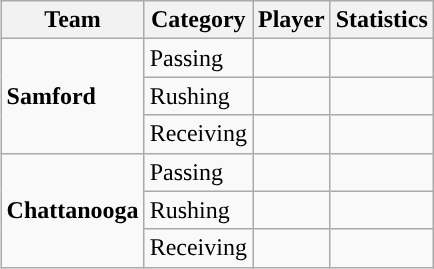<table class="wikitable" style="float: right;">
<tr>
<th>Team</th>
<th>Category</th>
<th>Player</th>
<th>Statistics</th>
</tr>
<tr>
<td rowspan=3><strong>Samford</strong></td>
<td>Passing</td>
<td></td>
<td></td>
</tr>
<tr>
<td>Rushing</td>
<td></td>
<td></td>
</tr>
<tr>
<td>Receiving</td>
<td></td>
<td></td>
</tr>
<tr>
<td rowspan=3><strong>Chattanooga</strong></td>
<td>Passing</td>
<td></td>
<td></td>
</tr>
<tr>
<td>Rushing</td>
<td></td>
<td></td>
</tr>
<tr>
<td>Receiving</td>
<td></td>
<td></td>
</tr>
</table>
